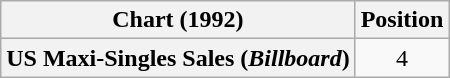<table class="wikitable plainrowheaders" style="text-align:center">
<tr>
<th scope="col">Chart (1992)</th>
<th scope="col">Position</th>
</tr>
<tr>
<th scope="row">US Maxi-Singles Sales (<em>Billboard</em>)</th>
<td>4</td>
</tr>
</table>
